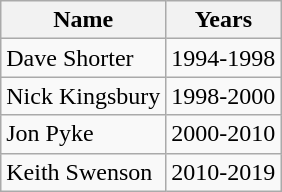<table class="wikitable">
<tr>
<th>Name</th>
<th>Years</th>
</tr>
<tr>
<td>Dave Shorter</td>
<td>1994-1998</td>
</tr>
<tr>
<td>Nick Kingsbury</td>
<td>1998-2000</td>
</tr>
<tr>
<td>Jon Pyke</td>
<td>2000-2010</td>
</tr>
<tr>
<td>Keith Swenson</td>
<td>2010-2019</td>
</tr>
</table>
